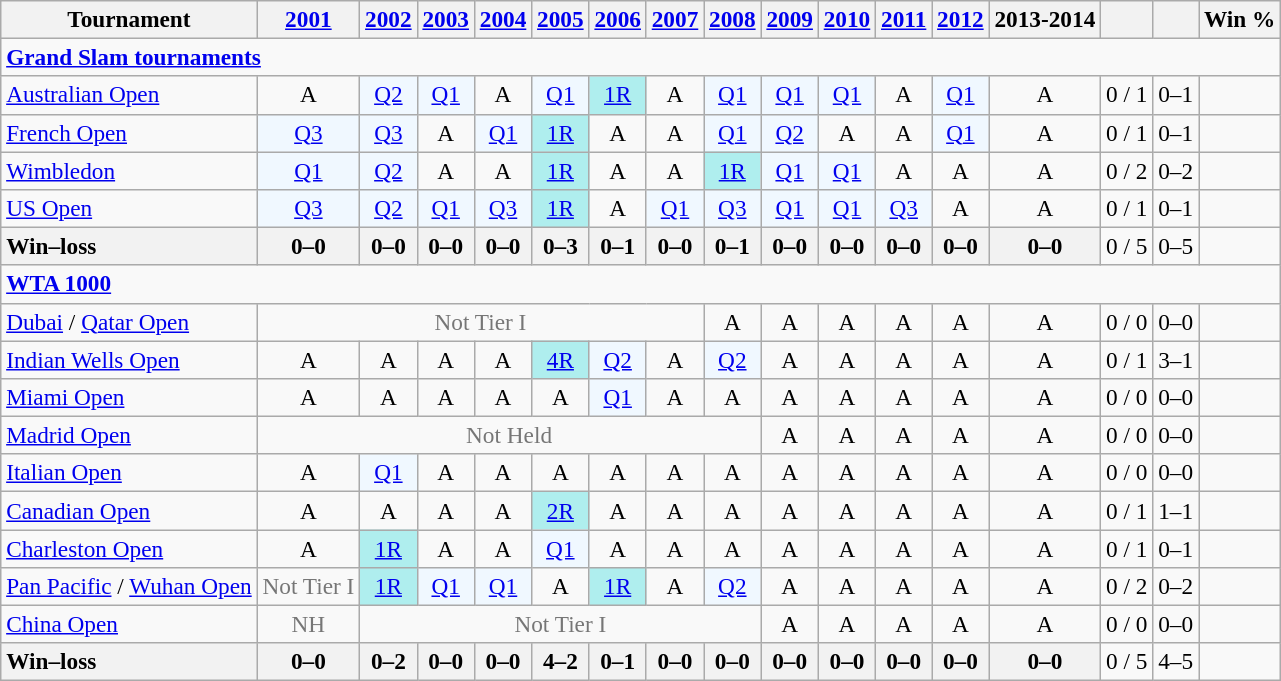<table class="wikitable nowrap" style=text-align:center;font-size:97%>
<tr>
<th>Tournament</th>
<th><a href='#'>2001</a></th>
<th><a href='#'>2002</a></th>
<th><a href='#'>2003</a></th>
<th><a href='#'>2004</a></th>
<th><a href='#'>2005</a></th>
<th><a href='#'>2006</a></th>
<th><a href='#'>2007</a></th>
<th><a href='#'>2008</a></th>
<th><a href='#'>2009</a></th>
<th><a href='#'>2010</a></th>
<th><a href='#'>2011</a></th>
<th><a href='#'>2012</a></th>
<th>2013-2014</th>
<th></th>
<th></th>
<th>Win %</th>
</tr>
<tr>
<td colspan=23 style=text-align:left><strong><a href='#'>Grand Slam tournaments</a></strong></td>
</tr>
<tr>
<td style="text-align:left;"><a href='#'>Australian Open</a></td>
<td>A</td>
<td style="background:#f0f8ff;"><a href='#'>Q2</a></td>
<td style="background:#f0f8ff;"><a href='#'>Q1</a></td>
<td>A</td>
<td style="background:#f0f8ff;"><a href='#'>Q1</a></td>
<td style="background:#afeeee;"><a href='#'>1R</a></td>
<td>A</td>
<td style="background:#f0f8ff;"><a href='#'>Q1</a></td>
<td style="background:#f0f8ff;"><a href='#'>Q1</a></td>
<td style="background:#f0f8ff;"><a href='#'>Q1</a></td>
<td>A</td>
<td style="background:#f0f8ff;"><a href='#'>Q1</a></td>
<td>A</td>
<td>0 / 1</td>
<td>0–1</td>
<td></td>
</tr>
<tr>
<td style="text-align:left;"><a href='#'>French Open</a></td>
<td style="background:#f0f8ff;"><a href='#'>Q3</a></td>
<td style="background:#f0f8ff;"><a href='#'>Q3</a></td>
<td>A</td>
<td style="background:#f0f8ff;"><a href='#'>Q1</a></td>
<td style="background:#afeeee;"><a href='#'>1R</a></td>
<td>A</td>
<td>A</td>
<td style="background:#f0f8ff;"><a href='#'>Q1</a></td>
<td style="background:#f0f8ff;"><a href='#'>Q2</a></td>
<td>A</td>
<td>A</td>
<td style="background:#f0f8ff;"><a href='#'>Q1</a></td>
<td>A</td>
<td>0 / 1</td>
<td>0–1</td>
<td></td>
</tr>
<tr>
<td style="text-align:left;"><a href='#'>Wimbledon</a></td>
<td style="background:#f0f8ff;"><a href='#'>Q1</a></td>
<td style="background:#f0f8ff;"><a href='#'>Q2</a></td>
<td>A</td>
<td>A</td>
<td style="background:#afeeee;"><a href='#'>1R</a></td>
<td>A</td>
<td>A</td>
<td style="background:#afeeee;"><a href='#'>1R</a></td>
<td style="background:#f0f8ff;"><a href='#'>Q1</a></td>
<td style="background:#f0f8ff;"><a href='#'>Q1</a></td>
<td>A</td>
<td>A</td>
<td>A</td>
<td>0 / 2</td>
<td>0–2</td>
<td></td>
</tr>
<tr>
<td style="text-align:left;"><a href='#'>US Open</a></td>
<td style="background:#f0f8ff;"><a href='#'>Q3</a></td>
<td style="background:#f0f8ff;"><a href='#'>Q2</a></td>
<td style="background:#f0f8ff;"><a href='#'>Q1</a></td>
<td style="background:#f0f8ff;"><a href='#'>Q3</a></td>
<td style="background:#afeeee;"><a href='#'>1R</a></td>
<td>A</td>
<td style="background:#f0f8ff;"><a href='#'>Q1</a></td>
<td style="background:#f0f8ff;"><a href='#'>Q3</a></td>
<td style="background:#f0f8ff;"><a href='#'>Q1</a></td>
<td style="background:#f0f8ff;"><a href='#'>Q1</a></td>
<td style="background:#f0f8ff;"><a href='#'>Q3</a></td>
<td>A</td>
<td>A</td>
<td>0 / 1</td>
<td>0–1</td>
<td></td>
</tr>
<tr>
<th style="text-align:left;">Win–loss</th>
<th>0–0</th>
<th>0–0</th>
<th>0–0</th>
<th>0–0</th>
<th>0–3</th>
<th>0–1</th>
<th>0–0</th>
<th>0–1</th>
<th>0–0</th>
<th>0–0</th>
<th>0–0</th>
<th>0–0</th>
<th>0–0</th>
<td>0 / 5</td>
<td>0–5</td>
<td></td>
</tr>
<tr>
<td colspan=23 align=left><strong><a href='#'>WTA 1000</a></strong></td>
</tr>
<tr>
<td align=left><a href='#'>Dubai</a> / <a href='#'>Qatar Open</a></td>
<td colspan=7 style=color:#767676>Not Tier I</td>
<td>A</td>
<td>A</td>
<td>A</td>
<td>A</td>
<td>A</td>
<td>A</td>
<td>0 / 0</td>
<td>0–0</td>
<td></td>
</tr>
<tr>
<td style=text-align:left><a href='#'>Indian Wells Open</a></td>
<td>A</td>
<td>A</td>
<td>A</td>
<td>A</td>
<td bgcolor=afeeee><a href='#'>4R</a></td>
<td bgcolor=f0f8ff><a href='#'>Q2</a></td>
<td>A</td>
<td bgcolor=f0f8ff><a href='#'>Q2</a></td>
<td>A</td>
<td>A</td>
<td>A</td>
<td>A</td>
<td>A</td>
<td>0 / 1</td>
<td>3–1</td>
<td></td>
</tr>
<tr>
<td style=text-align:left><a href='#'>Miami Open</a></td>
<td>A</td>
<td>A</td>
<td>A</td>
<td>A</td>
<td>A</td>
<td bgcolor=f0f8ff><a href='#'>Q1</a></td>
<td>A</td>
<td>A</td>
<td>A</td>
<td>A</td>
<td>A</td>
<td>A</td>
<td>A</td>
<td>0 / 0</td>
<td>0–0</td>
<td></td>
</tr>
<tr>
<td style=text-align:left><a href='#'>Madrid Open</a></td>
<td colspan=8 style=color:#767676>Not Held</td>
<td>A</td>
<td>A</td>
<td>A</td>
<td>A</td>
<td>A</td>
<td>0 / 0</td>
<td>0–0</td>
<td></td>
</tr>
<tr>
<td align=left><a href='#'>Italian Open</a></td>
<td>A</td>
<td bgcolor=f0f8ff><a href='#'>Q1</a></td>
<td>A</td>
<td>A</td>
<td>A</td>
<td>A</td>
<td>A</td>
<td>A</td>
<td>A</td>
<td>A</td>
<td>A</td>
<td>A</td>
<td>A</td>
<td>0 / 0</td>
<td>0–0</td>
<td></td>
</tr>
<tr>
<td align=left><a href='#'>Canadian Open</a></td>
<td>A</td>
<td>A</td>
<td>A</td>
<td>A</td>
<td bgcolor=afeeee><a href='#'>2R</a></td>
<td>A</td>
<td>A</td>
<td>A</td>
<td>A</td>
<td>A</td>
<td>A</td>
<td>A</td>
<td>A</td>
<td>0 / 1</td>
<td>1–1</td>
<td></td>
</tr>
<tr>
<td align=left><a href='#'>Charleston Open</a></td>
<td>A</td>
<td bgcolor=afeeee><a href='#'>1R</a></td>
<td>A</td>
<td>A</td>
<td bgcolor=f0f8ff><a href='#'>Q1</a></td>
<td>A</td>
<td>A</td>
<td>A</td>
<td>A</td>
<td>A</td>
<td>A</td>
<td>A</td>
<td>A</td>
<td>0 / 1</td>
<td>0–1</td>
<td></td>
</tr>
<tr>
<td align=left><a href='#'>Pan Pacific</a> / <a href='#'>Wuhan Open</a></td>
<td colspan=1 style=color:#767676>Not Tier I</td>
<td bgcolor=afeeee><a href='#'>1R</a></td>
<td bgcolor=f0f8ff><a href='#'>Q1</a></td>
<td bgcolor=f0f8ff><a href='#'>Q1</a></td>
<td>A</td>
<td bgcolor=afeeee><a href='#'>1R</a></td>
<td>A</td>
<td bgcolor=f0f8ff><a href='#'>Q2</a></td>
<td>A</td>
<td>A</td>
<td>A</td>
<td>A</td>
<td>A</td>
<td>0 / 2</td>
<td>0–2</td>
<td></td>
</tr>
<tr>
<td style=text-align:left><a href='#'>China Open</a></td>
<td colspan=1 style=color:#767676>NH</td>
<td colspan=7 style=color:#767676>Not Tier I</td>
<td>A</td>
<td>A</td>
<td>A</td>
<td>A</td>
<td>A</td>
<td>0 / 0</td>
<td>0–0</td>
<td></td>
</tr>
<tr>
<th style="text-align:left;">Win–loss</th>
<th>0–0</th>
<th>0–2</th>
<th>0–0</th>
<th>0–0</th>
<th>4–2</th>
<th>0–1</th>
<th>0–0</th>
<th>0–0</th>
<th>0–0</th>
<th>0–0</th>
<th>0–0</th>
<th>0–0</th>
<th>0–0</th>
<td>0 / 5</td>
<td>4–5</td>
<td></td>
</tr>
</table>
